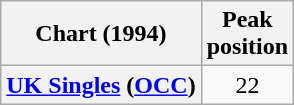<table class="wikitable plainrowheaders">
<tr>
<th>Chart (1994)</th>
<th>Peak<br>position</th>
</tr>
<tr>
<th scope="row"><a href='#'>UK Singles</a> (<a href='#'>OCC</a>)</th>
<td align="center">22</td>
</tr>
</table>
